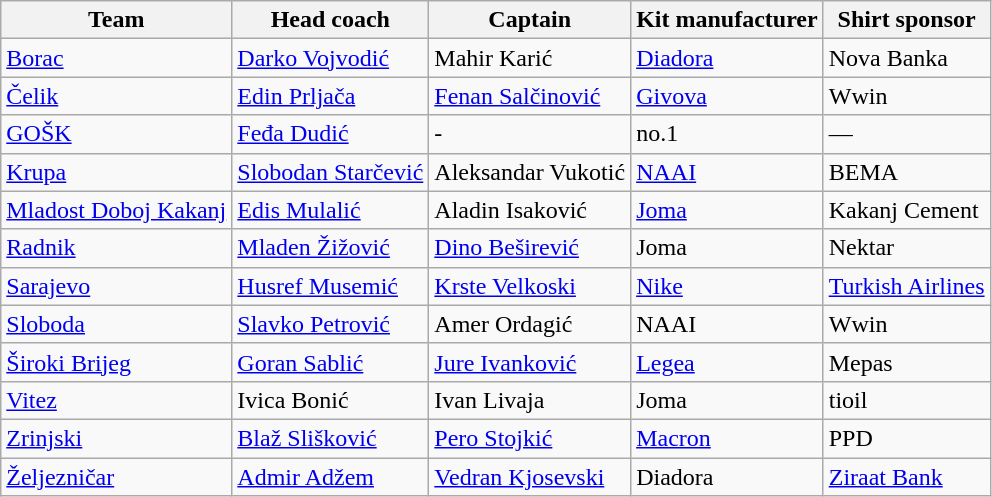<table class="wikitable sortable" style="text-align:left; margin-top:0.2em">
<tr>
<th>Team</th>
<th>Head coach</th>
<th>Captain</th>
<th>Kit manufacturer</th>
<th>Shirt sponsor</th>
</tr>
<tr>
<td><a href='#'>Borac</a></td>
<td> <a href='#'>Darko Vojvodić</a></td>
<td> Mahir Karić</td>
<td><a href='#'>Diadora</a></td>
<td>Nova Banka</td>
</tr>
<tr>
<td><a href='#'>Čelik</a></td>
<td> <a href='#'>Edin Prljača</a></td>
<td> <a href='#'>Fenan Salčinović</a></td>
<td><a href='#'>Givova</a></td>
<td>Wwin</td>
</tr>
<tr>
<td><a href='#'>GOŠK</a></td>
<td> <a href='#'>Feđa Dudić</a></td>
<td>-</td>
<td>no.1</td>
<td>—</td>
</tr>
<tr>
<td><a href='#'>Krupa</a></td>
<td> <a href='#'>Slobodan Starčević</a></td>
<td> Aleksandar Vukotić</td>
<td><a href='#'>NAAI</a></td>
<td>BEMA</td>
</tr>
<tr>
<td><a href='#'>Mladost Doboj Kakanj</a></td>
<td> <a href='#'>Edis Mulalić</a></td>
<td> Aladin Isaković</td>
<td><a href='#'>Joma</a></td>
<td>Kakanj Cement</td>
</tr>
<tr>
<td><a href='#'>Radnik</a></td>
<td> <a href='#'>Mladen Žižović</a></td>
<td> <a href='#'>Dino Beširević</a></td>
<td>Joma</td>
<td>Nektar</td>
</tr>
<tr>
<td><a href='#'>Sarajevo</a></td>
<td> <a href='#'>Husref Musemić</a></td>
<td> <a href='#'>Krste Velkoski</a></td>
<td><a href='#'>Nike</a></td>
<td><a href='#'>Turkish Airlines</a></td>
</tr>
<tr>
<td><a href='#'>Sloboda</a></td>
<td> <a href='#'>Slavko Petrović</a></td>
<td> Amer Ordagić</td>
<td>NAAI</td>
<td>Wwin</td>
</tr>
<tr>
<td><a href='#'>Široki Brijeg</a></td>
<td> <a href='#'>Goran Sablić</a></td>
<td> <a href='#'>Jure Ivanković</a></td>
<td><a href='#'>Legea</a></td>
<td>Mepas</td>
</tr>
<tr>
<td><a href='#'>Vitez</a></td>
<td> Ivica Bonić</td>
<td> Ivan Livaja</td>
<td>Joma</td>
<td>tioil</td>
</tr>
<tr>
<td><a href='#'>Zrinjski</a></td>
<td> <a href='#'>Blaž Slišković</a></td>
<td> <a href='#'>Pero Stojkić</a></td>
<td><a href='#'>Macron</a></td>
<td>PPD</td>
</tr>
<tr>
<td><a href='#'>Željezničar</a></td>
<td> <a href='#'>Admir Adžem</a></td>
<td> <a href='#'>Vedran Kjosevski</a></td>
<td>Diadora</td>
<td><a href='#'>Ziraat Bank</a></td>
</tr>
</table>
